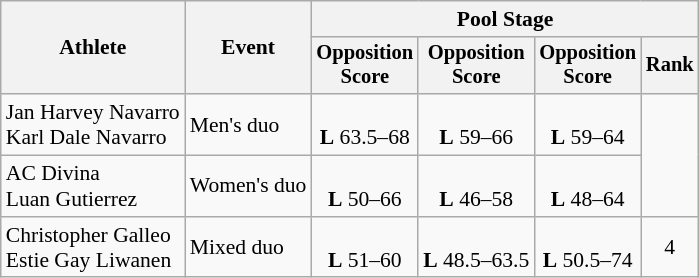<table class="wikitable" style="font-size:90%">
<tr>
<th rowspan=2>Athlete</th>
<th rowspan=2>Event</th>
<th colspan=4>Pool Stage</th>
</tr>
<tr style="font-size:95%">
<th>Opposition<br>Score</th>
<th>Opposition<br>Score</th>
<th>Opposition<br>Score</th>
<th>Rank</th>
</tr>
<tr align=center>
<td align=left>Jan Harvey Navarro<br>Karl Dale Navarro</td>
<td align=left>Men's duo</td>
<td><br><strong>L</strong> 63.5–68</td>
<td><br><strong>L</strong> 59–66</td>
<td><br><strong>L</strong> 59–64</td>
<td rowspan=2></td>
</tr>
<tr align=center>
<td align=left>AC Divina<br>Luan Gutierrez</td>
<td align=left>Women's duo</td>
<td><br><strong>L</strong> 50–66</td>
<td><br><strong>L</strong> 46–58</td>
<td><br><strong>L</strong> 48–64</td>
</tr>
<tr align=center>
<td align=left>Christopher Galleo<br>Estie Gay Liwanen</td>
<td align=left>Mixed duo</td>
<td><br><strong>L</strong> 51–60</td>
<td><br><strong>L</strong> 48.5–63.5</td>
<td><br><strong>L</strong> 50.5–74</td>
<td>4</td>
</tr>
</table>
